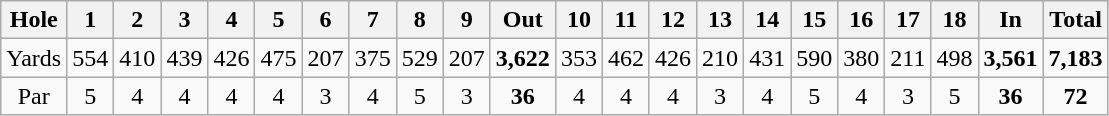<table class="wikitable" style="text-align:center">
<tr>
<th>Hole</th>
<th>1</th>
<th>2</th>
<th>3</th>
<th>4</th>
<th>5</th>
<th>6</th>
<th>7</th>
<th>8</th>
<th>9</th>
<th>Out</th>
<th>10</th>
<th>11</th>
<th>12</th>
<th>13</th>
<th>14</th>
<th>15</th>
<th>16</th>
<th>17</th>
<th>18</th>
<th>In</th>
<th>Total</th>
</tr>
<tr>
<td>Yards</td>
<td>554</td>
<td>410</td>
<td>439</td>
<td>426</td>
<td>475</td>
<td>207</td>
<td>375</td>
<td>529</td>
<td>207</td>
<td><strong>3,622</strong></td>
<td>353</td>
<td>462</td>
<td>426</td>
<td>210</td>
<td>431</td>
<td>590</td>
<td>380</td>
<td>211</td>
<td>498</td>
<td><strong>3,561</strong></td>
<td><strong>7,183</strong></td>
</tr>
<tr>
<td>Par</td>
<td>5</td>
<td>4</td>
<td>4</td>
<td>4</td>
<td>4</td>
<td>3</td>
<td>4</td>
<td>5</td>
<td>3</td>
<td><strong>36</strong></td>
<td>4</td>
<td>4</td>
<td>4</td>
<td>3</td>
<td>4</td>
<td>5</td>
<td>4</td>
<td>3</td>
<td>5</td>
<td><strong>36</strong></td>
<td><strong>72</strong></td>
</tr>
</table>
